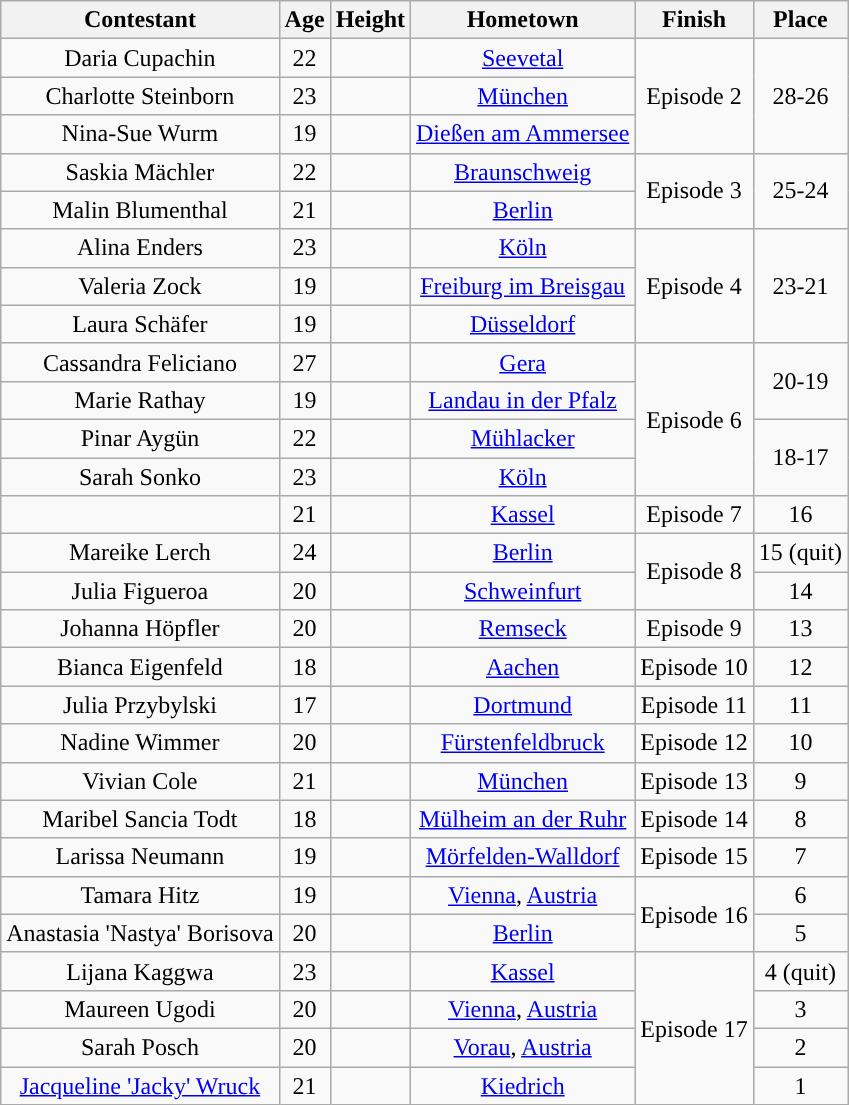<table class="wikitable sortable" style="text-align:center;">
<tr>
<th>Contestant</th>
<th>Age</th>
<th>Height</th>
<th>Hometown</th>
<th>Finish</th>
<th>Place</th>
</tr>
<tr>
<td>Daria Cupachin</td>
<td>22</td>
<td></td>
<td><a href='#'>Seevetal</a></td>
<td rowspan="3"nowrap>Episode 2</td>
<td rowspan="3">28-26</td>
</tr>
<tr>
<td>Charlotte Steinborn</td>
<td>23</td>
<td></td>
<td><a href='#'>München</a></td>
</tr>
<tr>
<td nowrap>Nina-Sue Wurm</td>
<td>19</td>
<td></td>
<td nowrap><a href='#'>Dießen am Ammersee</a></td>
</tr>
<tr>
<td>Saskia Mächler</td>
<td>22</td>
<td></td>
<td><a href='#'>Braunschweig</a></td>
<td rowspan="2">Episode 3</td>
<td rowspan="2">25-24</td>
</tr>
<tr>
<td>Malin Blumenthal</td>
<td>21</td>
<td></td>
<td><a href='#'>Berlin</a></td>
</tr>
<tr>
<td>Alina Enders</td>
<td>23</td>
<td></td>
<td><a href='#'>Köln</a></td>
<td rowspan="3">Episode 4</td>
<td rowspan="3">23-21</td>
</tr>
<tr>
<td>Valeria Zock</td>
<td>19</td>
<td></td>
<td><a href='#'>Freiburg im Breisgau</a></td>
</tr>
<tr>
<td>Laura Schäfer</td>
<td>19</td>
<td></td>
<td><a href='#'>Düsseldorf</a></td>
</tr>
<tr>
<td>Cassandra Feliciano</td>
<td>27</td>
<td></td>
<td><a href='#'>Gera</a></td>
<td rowspan="4">Episode 6</td>
<td rowspan="2">20-19</td>
</tr>
<tr>
<td>Marie Rathay</td>
<td>19</td>
<td></td>
<td><a href='#'>Landau in der Pfalz</a></td>
</tr>
<tr>
<td>Pinar Aygün</td>
<td>22</td>
<td></td>
<td><a href='#'>Mühlacker</a></td>
<td rowspan="2">18-17</td>
</tr>
<tr>
<td>Sarah Sonko</td>
<td>23</td>
<td></td>
<td><a href='#'>Köln</a></td>
</tr>
<tr>
<td></td>
<td>21</td>
<td></td>
<td><a href='#'>Kassel</a></td>
<td>Episode 7</td>
<td>16</td>
</tr>
<tr>
<td>Mareike Lerch</td>
<td>24</td>
<td></td>
<td><a href='#'>Berlin</a></td>
<td rowspan="2">Episode 8</td>
<td>15 (quit)</td>
</tr>
<tr>
<td>Julia Figueroa</td>
<td>20</td>
<td></td>
<td><a href='#'>Schweinfurt</a></td>
<td>14</td>
</tr>
<tr>
<td>Johanna Höpfler</td>
<td>20</td>
<td></td>
<td><a href='#'>Remseck</a></td>
<td>Episode 9</td>
<td>13</td>
</tr>
<tr>
<td>Bianca Eigenfeld</td>
<td>18</td>
<td></td>
<td><a href='#'>Aachen</a></td>
<td>Episode 10</td>
<td>12</td>
</tr>
<tr>
<td>Julia Przybylski</td>
<td>17</td>
<td></td>
<td><a href='#'>Dortmund</a></td>
<td>Episode 11</td>
<td>11</td>
</tr>
<tr>
<td>Nadine Wimmer</td>
<td>20</td>
<td></td>
<td><a href='#'>Fürstenfeldbruck</a></td>
<td>Episode 12</td>
<td>10</td>
</tr>
<tr>
<td>Vivian Cole</td>
<td>21</td>
<td></td>
<td><a href='#'>München</a></td>
<td>Episode 13</td>
<td>9</td>
</tr>
<tr>
<td>Maribel Sancia Todt</td>
<td>18</td>
<td></td>
<td><a href='#'>Mülheim an der Ruhr</a></td>
<td>Episode 14</td>
<td>8</td>
</tr>
<tr>
<td>Larissa Neumann</td>
<td>19</td>
<td></td>
<td><a href='#'>Mörfelden-Walldorf</a></td>
<td>Episode 15</td>
<td>7</td>
</tr>
<tr>
<td>Tamara Hitz</td>
<td>19</td>
<td></td>
<td><a href='#'>Vienna</a>, <a href='#'>Austria</a></td>
<td rowspan=2>Episode 16</td>
<td>6</td>
</tr>
<tr>
<td>Anastasia 'Nastya' Borisova</td>
<td>20</td>
<td></td>
<td><a href='#'>Berlin</a></td>
<td>5</td>
</tr>
<tr>
<td>Lijana Kaggwa</td>
<td>23</td>
<td></td>
<td><a href='#'>Kassel</a></td>
<td rowspan=4>Episode 17</td>
<td>4 (quit)</td>
</tr>
<tr>
<td>Maureen Ugodi</td>
<td>20</td>
<td></td>
<td><a href='#'>Vienna</a>, <a href='#'>Austria</a></td>
<td>3</td>
</tr>
<tr>
<td>Sarah Posch</td>
<td>20</td>
<td></td>
<td><a href='#'>Vorau</a>, <a href='#'>Austria</a></td>
<td>2</td>
</tr>
<tr>
<td><a href='#'>Jacqueline 'Jacky' Wruck</a></td>
<td>21</td>
<td></td>
<td><a href='#'>Kiedrich</a></td>
<td>1</td>
</tr>
</table>
